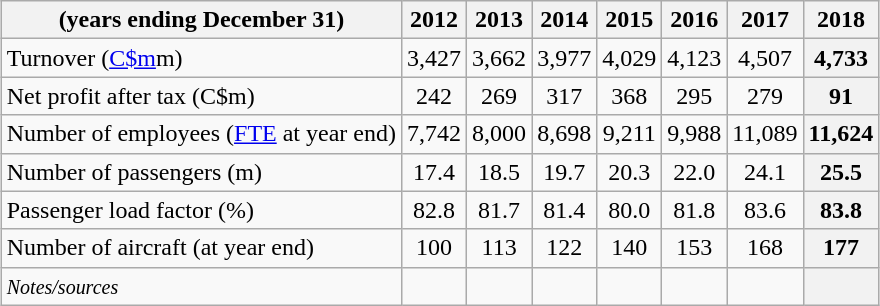<table class="wikitable" style="margin: 1em auto;">
<tr style="text-align:center;">
<th>(years ending December 31)</th>
<th>2012</th>
<th>2013</th>
<th>2014</th>
<th>2015</th>
<th>2016</th>
<th>2017</th>
<th>2018</th>
</tr>
<tr>
<td>Turnover (<a href='#'>C$m</a>m)</td>
<td align=center>3,427</td>
<td align=center>3,662</td>
<td align=center>3,977</td>
<td align=center>4,029</td>
<td align=center>4,123</td>
<td align=center>4,507</td>
<th align=center>4,733</th>
</tr>
<tr>
<td>Net profit after tax (C$m)</td>
<td align=center>242</td>
<td align=center>269</td>
<td align=center>317</td>
<td align=center>368</td>
<td align=center>295</td>
<td align=center>279</td>
<th align=center>91</th>
</tr>
<tr>
<td>Number of employees (<a href='#'>FTE</a> at year end)</td>
<td align=center>7,742</td>
<td align=center>8,000</td>
<td align=center>8,698</td>
<td align=center>9,211</td>
<td align=center>9,988</td>
<td align=center>11,089</td>
<th align=center>11,624</th>
</tr>
<tr>
<td>Number of passengers (m)</td>
<td align=center>17.4</td>
<td align=center>18.5</td>
<td align=center>19.7</td>
<td align=center>20.3</td>
<td align=center>22.0</td>
<td align=center>24.1</td>
<th align=center>25.5</th>
</tr>
<tr>
<td>Passenger load factor (%)</td>
<td align=center>82.8</td>
<td align=center>81.7</td>
<td align=center>81.4</td>
<td align=center>80.0</td>
<td align=center>81.8</td>
<td align=center>83.6</td>
<th align=center>83.8</th>
</tr>
<tr>
<td>Number of aircraft (at year end)</td>
<td align=center>100</td>
<td align=center>113</td>
<td align=center>122</td>
<td align=center>140</td>
<td align=center>153</td>
<td align=center>168</td>
<th align=center>177</th>
</tr>
<tr>
<td><small><em>Notes/sources</em></small></td>
<td align="center"></td>
<td align="center"></td>
<td align="center"></td>
<td align="center"></td>
<td align="center"></td>
<td align="center"></td>
<th align="center"></th>
</tr>
</table>
